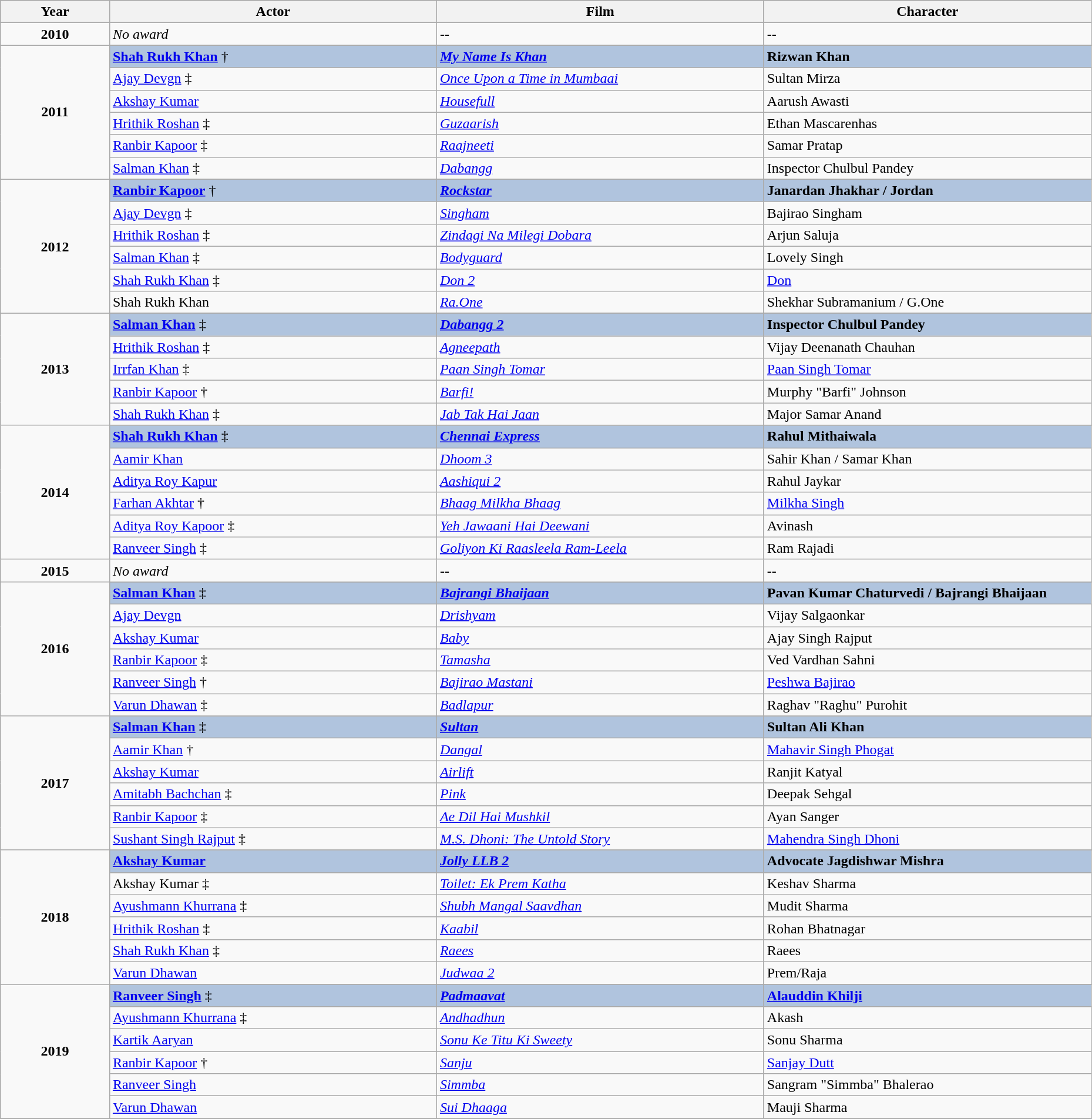<table class="wikitable" style="width:98%;">
<tr style="background:#bebebe;">
<th style="width:10%;">Year</th>
<th style="width:30%;">Actor</th>
<th style="width:30%;">Film</th>
<th style="width:30%;">Character</th>
</tr>
<tr>
<td rowspan=1 style="text-align:center"><strong>2010</strong></td>
<td><em>No award</em></td>
<td>--</td>
<td>--</td>
</tr>
<tr>
<td rowspan=7 style="text-align:center"><strong>2011</strong></td>
</tr>
<tr style="background:#B0C4DE;">
<td><strong><a href='#'>Shah Rukh Khan</a></strong> †</td>
<td><strong><em><a href='#'>My Name Is Khan</a></em></strong></td>
<td><strong>Rizwan Khan</strong></td>
</tr>
<tr>
<td><a href='#'>Ajay Devgn</a> ‡</td>
<td><em><a href='#'>Once Upon a Time in Mumbaai</a></em></td>
<td>Sultan Mirza</td>
</tr>
<tr>
<td><a href='#'>Akshay Kumar</a></td>
<td><em><a href='#'>Housefull</a></em></td>
<td>Aarush Awasti</td>
</tr>
<tr>
<td><a href='#'>Hrithik Roshan</a> ‡</td>
<td><em><a href='#'>Guzaarish</a></em></td>
<td>Ethan Mascarenhas</td>
</tr>
<tr>
<td><a href='#'>Ranbir Kapoor</a> ‡</td>
<td><em><a href='#'>Raajneeti</a></em></td>
<td>Samar Pratap</td>
</tr>
<tr>
<td><a href='#'>Salman Khan</a> ‡</td>
<td><em><a href='#'>Dabangg</a></em></td>
<td>Inspector Chulbul Pandey</td>
</tr>
<tr>
<td rowspan=7 style="text-align:center"><strong>2012</strong></td>
</tr>
<tr style="background:#B0C4DE;">
<td><strong><a href='#'>Ranbir Kapoor</a></strong> †</td>
<td><strong><em><a href='#'>Rockstar</a></em></strong></td>
<td><strong>Janardan Jhakhar / Jordan</strong></td>
</tr>
<tr>
<td><a href='#'>Ajay Devgn</a> ‡</td>
<td><em><a href='#'>Singham</a></em></td>
<td>Bajirao Singham</td>
</tr>
<tr>
<td><a href='#'>Hrithik Roshan</a> ‡</td>
<td><em><a href='#'>Zindagi Na Milegi Dobara</a></em></td>
<td>Arjun Saluja</td>
</tr>
<tr>
<td><a href='#'>Salman Khan</a> ‡</td>
<td><em><a href='#'>Bodyguard</a></em></td>
<td>Lovely Singh</td>
</tr>
<tr>
<td><a href='#'>Shah Rukh Khan</a> ‡</td>
<td><em><a href='#'>Don 2</a></em></td>
<td><a href='#'>Don</a></td>
</tr>
<tr>
<td>Shah Rukh Khan</td>
<td><em><a href='#'>Ra.One</a></em></td>
<td>Shekhar Subramanium / G.One</td>
</tr>
<tr>
<td rowspan=6 style="text-align:center"><strong>2013</strong></td>
</tr>
<tr style="background:#B0C4DE;">
<td><strong><a href='#'>Salman Khan</a></strong> ‡</td>
<td><strong><em><a href='#'>Dabangg 2</a></em></strong></td>
<td><strong>Inspector Chulbul Pandey</strong></td>
</tr>
<tr>
<td><a href='#'>Hrithik Roshan</a> ‡</td>
<td><em><a href='#'>Agneepath</a></em></td>
<td>Vijay Deenanath Chauhan</td>
</tr>
<tr>
<td><a href='#'>Irrfan Khan</a> ‡</td>
<td><em><a href='#'>Paan Singh Tomar</a></em></td>
<td><a href='#'>Paan Singh Tomar</a></td>
</tr>
<tr>
<td><a href='#'>Ranbir Kapoor</a> †</td>
<td><em><a href='#'>Barfi!</a></em></td>
<td>Murphy "Barfi" Johnson</td>
</tr>
<tr>
<td><a href='#'>Shah Rukh Khan</a> ‡</td>
<td><em><a href='#'>Jab Tak Hai Jaan</a></em></td>
<td>Major Samar Anand</td>
</tr>
<tr>
<td rowspan=7 style="text-align:center"><strong>2014</strong></td>
</tr>
<tr style="background:#B0C4DE;">
<td><strong><a href='#'>Shah Rukh Khan</a></strong> ‡</td>
<td><strong><em><a href='#'>Chennai Express</a></em></strong></td>
<td><strong>Rahul Mithaiwala</strong></td>
</tr>
<tr>
<td><a href='#'>Aamir Khan</a></td>
<td><em><a href='#'>Dhoom 3</a></em></td>
<td>Sahir Khan / Samar Khan</td>
</tr>
<tr>
<td><a href='#'>Aditya Roy Kapur</a></td>
<td><em><a href='#'>Aashiqui 2</a></em></td>
<td>Rahul Jaykar</td>
</tr>
<tr>
<td><a href='#'>Farhan Akhtar</a> †</td>
<td><em><a href='#'>Bhaag Milkha Bhaag</a></em></td>
<td><a href='#'>Milkha Singh</a></td>
</tr>
<tr>
<td><a href='#'>Aditya Roy Kapoor</a> ‡</td>
<td><em><a href='#'>Yeh Jawaani Hai Deewani</a></em></td>
<td>Avinash</td>
</tr>
<tr>
<td><a href='#'>Ranveer Singh</a> ‡</td>
<td><em><a href='#'>Goliyon Ki Raasleela Ram-Leela</a></em></td>
<td>Ram Rajadi</td>
</tr>
<tr>
<td rowspan=1 style="text-align:center"><strong>2015</strong></td>
<td><em>No award</em></td>
<td>--</td>
<td>--</td>
</tr>
<tr>
<td rowspan=7 style="text-align:center"><strong>2016</strong></td>
</tr>
<tr style="background:#B0C4DE;">
<td><strong><a href='#'>Salman Khan</a></strong> ‡</td>
<td><strong><em><a href='#'>Bajrangi Bhaijaan</a></em></strong></td>
<td><strong>Pavan Kumar Chaturvedi / Bajrangi Bhaijaan</strong></td>
</tr>
<tr>
<td><a href='#'>Ajay Devgn</a></td>
<td><em><a href='#'>Drishyam</a></em></td>
<td>Vijay Salgaonkar</td>
</tr>
<tr>
<td><a href='#'>Akshay Kumar</a></td>
<td><em><a href='#'>Baby</a></em></td>
<td>Ajay Singh Rajput</td>
</tr>
<tr>
<td><a href='#'>Ranbir Kapoor</a> ‡</td>
<td><em><a href='#'>Tamasha</a></em></td>
<td>Ved Vardhan Sahni</td>
</tr>
<tr>
<td><a href='#'>Ranveer Singh</a> †</td>
<td><em><a href='#'>Bajirao Mastani</a></em></td>
<td><a href='#'>Peshwa Bajirao</a></td>
</tr>
<tr>
<td><a href='#'>Varun Dhawan</a> ‡</td>
<td><em><a href='#'>Badlapur</a></em></td>
<td>Raghav "Raghu" Purohit</td>
</tr>
<tr>
<td rowspan=7 style="text-align:center"><strong>2017</strong></td>
</tr>
<tr style="background:#B0C4DE;">
<td><strong><a href='#'>Salman Khan</a></strong> ‡</td>
<td><strong><em><a href='#'>Sultan</a></em></strong></td>
<td><strong>Sultan Ali Khan</strong></td>
</tr>
<tr>
<td><a href='#'>Aamir Khan</a> †</td>
<td><em><a href='#'>Dangal</a></em></td>
<td><a href='#'>Mahavir Singh Phogat</a></td>
</tr>
<tr>
<td><a href='#'>Akshay Kumar</a></td>
<td><em><a href='#'>Airlift</a></em></td>
<td>Ranjit Katyal</td>
</tr>
<tr>
<td><a href='#'>Amitabh Bachchan</a> ‡</td>
<td><em><a href='#'>Pink</a></em></td>
<td>Deepak Sehgal</td>
</tr>
<tr>
<td><a href='#'>Ranbir Kapoor</a> ‡</td>
<td><em><a href='#'>Ae Dil Hai Mushkil</a></em></td>
<td>Ayan Sanger</td>
</tr>
<tr>
<td><a href='#'>Sushant Singh Rajput</a> ‡</td>
<td><em><a href='#'>M.S. Dhoni: The Untold Story</a></em></td>
<td><a href='#'>Mahendra Singh Dhoni</a></td>
</tr>
<tr>
<td rowspan=7 style="text-align:center"><strong>2018</strong></td>
</tr>
<tr style="background:#B0C4DE;">
<td><strong><a href='#'>Akshay Kumar</a></strong></td>
<td><strong><em><a href='#'>Jolly LLB 2</a></em></strong></td>
<td><strong>Advocate Jagdishwar Mishra</strong></td>
</tr>
<tr>
<td>Akshay Kumar ‡</td>
<td><em><a href='#'>Toilet: Ek Prem Katha</a></em></td>
<td>Keshav Sharma</td>
</tr>
<tr>
<td><a href='#'>Ayushmann Khurrana</a> ‡</td>
<td><em><a href='#'>Shubh Mangal Saavdhan</a></em></td>
<td>Mudit Sharma</td>
</tr>
<tr>
<td><a href='#'>Hrithik Roshan</a> ‡</td>
<td><em><a href='#'>Kaabil</a></em></td>
<td>Rohan Bhatnagar</td>
</tr>
<tr>
<td><a href='#'>Shah Rukh Khan</a> ‡</td>
<td><a href='#'><em>Raees</em></a></td>
<td>Raees</td>
</tr>
<tr>
<td><a href='#'>Varun Dhawan</a></td>
<td><em><a href='#'>Judwaa 2</a></em></td>
<td>Prem/Raja</td>
</tr>
<tr>
<td rowspan=7 style="text-align:center"><strong>2019</strong></td>
</tr>
<tr style="background:#B0C4DE;">
<td><strong><a href='#'>Ranveer Singh</a></strong> ‡</td>
<td><strong><em><a href='#'>Padmaavat</a></em></strong></td>
<td><strong><a href='#'>Alauddin Khilji</a></strong></td>
</tr>
<tr>
<td><a href='#'>Ayushmann Khurrana</a> ‡</td>
<td><em><a href='#'>Andhadhun</a></em></td>
<td>Akash</td>
</tr>
<tr>
<td><a href='#'>Kartik Aaryan</a></td>
<td><em><a href='#'>Sonu Ke Titu Ki Sweety</a></em></td>
<td>Sonu Sharma</td>
</tr>
<tr>
<td><a href='#'>Ranbir Kapoor</a> †</td>
<td><em><a href='#'>Sanju</a></em></td>
<td><a href='#'>Sanjay Dutt</a></td>
</tr>
<tr>
<td><a href='#'>Ranveer Singh</a></td>
<td><em><a href='#'>Simmba</a></em></td>
<td>Sangram "Simmba" Bhalerao</td>
</tr>
<tr>
<td><a href='#'>Varun Dhawan</a></td>
<td><em><a href='#'>Sui Dhaaga</a></em></td>
<td>Mauji Sharma</td>
</tr>
<tr>
</tr>
</table>
